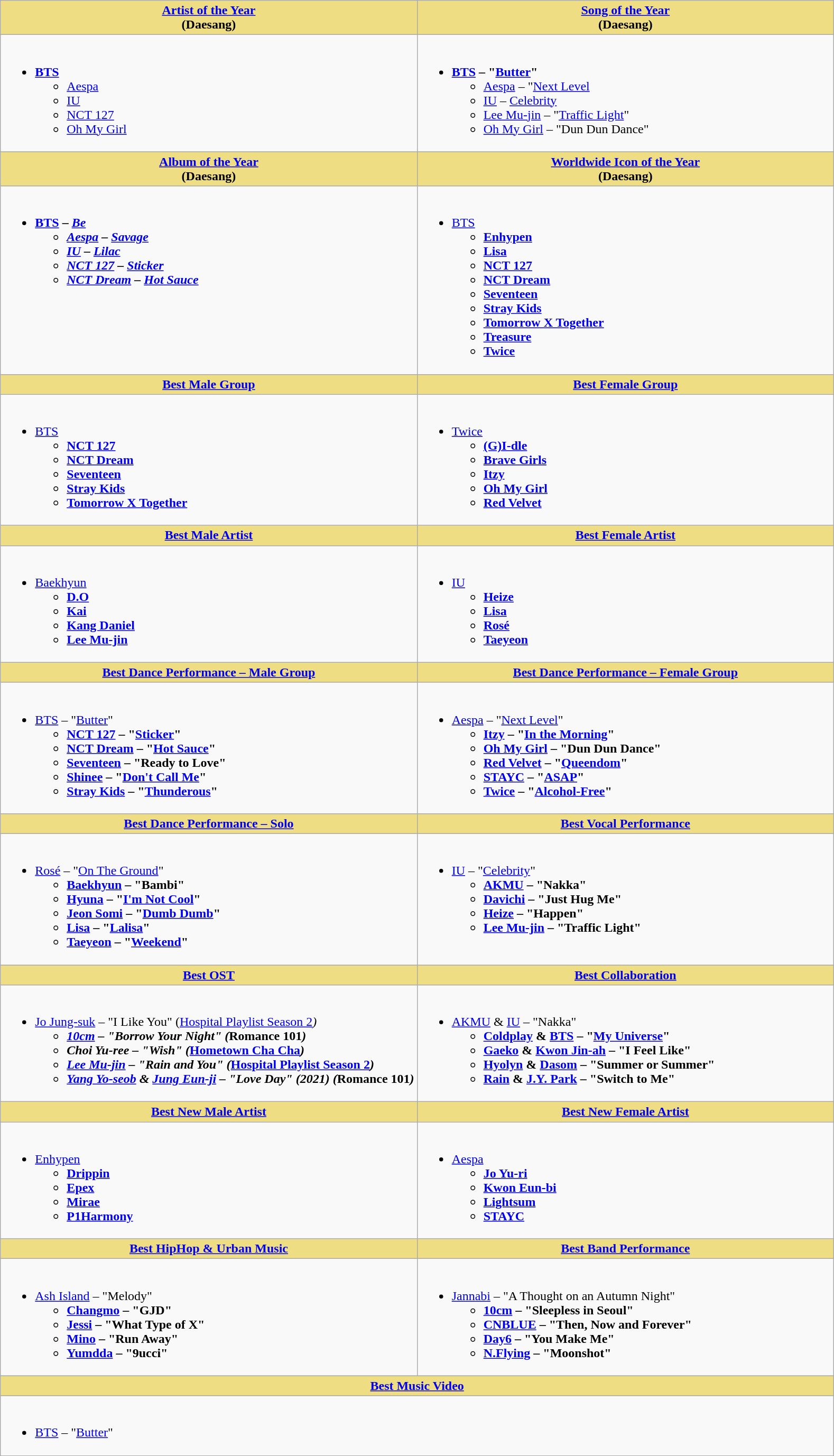<table class="wikitable" style="vertical-align: top">
<tr>
<th style="background:#EEDD82; width:50%"><a href='#'>Artist of the Year</a><br>(Daesang)</th>
<th style="background:#EEDD82; width:50%"><a href='#'>Song of the Year</a><br>(Daesang)</th>
</tr>
<tr>
<td style="vertical-align:top"><br><ul><li><strong><a href='#'>BTS</a></strong><ul><li><a href='#'>Aespa</a></li><li><a href='#'>IU</a></li><li><a href='#'>NCT 127</a></li><li><a href='#'>Oh My Girl</a></li></ul></li></ul></td>
<td style="vertical-align:top"><br><ul><li><strong><a href='#'>BTS</a> – "<a href='#'>Butter</a>"</strong><ul><li><a href='#'>Aespa</a> – "<a href='#'>Next Level</a></li><li><a href='#'>IU</a> – <a href='#'>Celebrity</a></li><li><a href='#'>Lee Mu-jin</a> – "<a href='#'>Traffic Light</a>"</li><li><a href='#'>Oh My Girl</a> – "Dun Dun Dance"</li></ul></li></ul></td>
</tr>
<tr>
<th style="background:#EEDD82; width:50%"><a href='#'>Album of the Year</a><br>(Daesang)</th>
<th style="background:#EEDD82; width:50%"><a href='#'>Worldwide Icon of the Year</a><br>(Daesang)</th>
</tr>
<tr>
<td style="vertical-align:top"><br><ul><li><strong><a href='#'>BTS</a> – <em><a href='#'>Be</a><strong><em><ul><li><a href='#'>Aespa</a> – </em><a href='#'>Savage</a><em></li><li><a href='#'>IU</a> – </em><a href='#'>Lilac</a><em></li><li><a href='#'>NCT 127</a> – </em><a href='#'>Sticker</a><em></li><li><a href='#'>NCT Dream</a> – </em><a href='#'>Hot Sauce</a><em></li></ul></li></ul></td>
<td style="vertical-align:top"><br><ul><li></strong><a href='#'>BTS</a><strong><ul><li><a href='#'>Enhypen</a></li><li><a href='#'>Lisa</a></li><li><a href='#'>NCT 127</a></li><li><a href='#'>NCT Dream</a></li><li><a href='#'>Seventeen</a></li><li><a href='#'>Stray Kids</a></li><li><a href='#'>Tomorrow X Together</a></li><li><a href='#'>Treasure</a></li><li><a href='#'>Twice</a></li></ul></li></ul></td>
</tr>
<tr>
<th style="background:#EEDD82; width:50%"><a href='#'>Best Male Group</a></th>
<th style="background:#EEDD82; width:50%"><a href='#'>Best Female Group</a></th>
</tr>
<tr>
<td style="vertical-align:top"><br><ul><li></strong><a href='#'>BTS</a><strong><ul><li><a href='#'>NCT 127</a></li><li><a href='#'>NCT Dream</a></li><li><a href='#'>Seventeen</a></li><li><a href='#'>Stray Kids</a></li><li><a href='#'>Tomorrow X Together</a></li></ul></li></ul></td>
<td style="vertical-align:top"><br><ul><li></strong><a href='#'>Twice</a><strong><ul><li><a href='#'>(G)I-dle</a></li><li><a href='#'>Brave Girls</a></li><li><a href='#'>Itzy</a></li><li><a href='#'>Oh My Girl</a></li><li><a href='#'>Red Velvet</a></li></ul></li></ul></td>
</tr>
<tr>
<th style="background:#EEDD82; width:50%"><a href='#'>Best Male Artist</a></th>
<th style="background:#EEDD82; width:50%"><a href='#'>Best Female Artist</a></th>
</tr>
<tr>
<td style="vertical-align:top"><br><ul><li></strong><a href='#'>Baekhyun</a><strong><ul><li><a href='#'>D.O</a></li><li><a href='#'>Kai</a></li><li><a href='#'>Kang Daniel</a></li><li><a href='#'>Lee Mu-jin</a></li></ul></li></ul></td>
<td style="vertical-align:top"><br><ul><li></strong><a href='#'>IU</a><strong><ul><li><a href='#'>Heize</a></li><li><a href='#'>Lisa</a></li><li><a href='#'>Rosé</a></li><li><a href='#'>Taeyeon</a></li></ul></li></ul></td>
</tr>
<tr>
<th style="background:#EEDD82; width:50%"><a href='#'>Best Dance Performance – Male Group</a></th>
<th style="background:#EEDD82; width:50%"><a href='#'>Best Dance Performance – Female Group</a></th>
</tr>
<tr>
<td style="vertical-align:top"><br><ul><li></strong><a href='#'>BTS</a> – "<a href='#'>Butter</a>"<strong><ul><li><a href='#'>NCT 127</a> – "<a href='#'>Sticker</a>"</li><li><a href='#'>NCT Dream</a> – "<a href='#'>Hot Sauce</a>"</li><li><a href='#'>Seventeen</a> – "Ready to Love"</li><li><a href='#'>Shinee</a> – "<a href='#'>Don't Call Me</a>"</li><li><a href='#'>Stray Kids</a> – "<a href='#'>Thunderous</a>"</li></ul></li></ul></td>
<td style="vertical-align:top"><br><ul><li></strong><a href='#'>Aespa</a> – "<a href='#'>Next Level</a>"<strong><ul><li><a href='#'>Itzy</a> – "<a href='#'>In the Morning</a>"</li><li><a href='#'>Oh My Girl</a> – "Dun Dun Dance"</li><li><a href='#'>Red Velvet</a> – "<a href='#'>Queendom</a>"</li><li><a href='#'>STAYC</a> – "<a href='#'>ASAP</a>"</li><li><a href='#'>Twice</a> – "<a href='#'>Alcohol-Free</a>"</li></ul></li></ul></td>
</tr>
<tr>
<th style="background:#EEDD82; width:50%"><a href='#'>Best Dance Performance – Solo</a></th>
<th style="background:#EEDD82; width:50%"><a href='#'>Best Vocal Performance</a></th>
</tr>
<tr>
<td style="vertical-align:top"><br><ul><li></strong><a href='#'>Rosé</a> – "<a href='#'>On The Ground</a>"<strong><ul><li><a href='#'>Baekhyun</a> – "Bambi"</li><li><a href='#'>Hyuna</a> – "<a href='#'>I'm Not Cool</a>"</li><li><a href='#'>Jeon Somi</a> – "<a href='#'>Dumb Dumb</a>"</li><li><a href='#'>Lisa</a> – "<a href='#'>Lalisa</a>"</li><li><a href='#'>Taeyeon</a> – "<a href='#'>Weekend</a>"</li></ul></li></ul></td>
<td style="vertical-align:top"><br><ul><li></strong><a href='#'>IU</a> – "<a href='#'>Celebrity</a>"<strong><ul><li><a href='#'>AKMU</a> – "Nakka" </li><li><a href='#'>Davichi</a> – "Just Hug Me"</li><li><a href='#'>Heize</a> – "Happen"</li><li><a href='#'>Lee Mu-jin</a> – "Traffic Light"</li></ul></li></ul></td>
</tr>
<tr>
<th style="background:#EEDD82; width:50%"><a href='#'>Best OST</a></th>
<th style="background:#EEDD82; width:50%"><a href='#'>Best Collaboration</a></th>
</tr>
<tr>
<td style="vertical-align:top"><br><ul><li></strong><a href='#'>Jo Jung-suk</a> – "I Like You" (</em><a href='#'>Hospital Playlist Season 2</a><em>)<strong><ul><li><a href='#'>10cm</a> – "Borrow Your Night" (</em>Romance 101<em>)</li><li>Choi Yu-ree – "Wish" (</em><a href='#'>Hometown Cha Cha</a><em>)</li><li><a href='#'>Lee Mu-jin</a> – "Rain and You" (</em><a href='#'>Hospital Playlist Season 2</a><em>)</li><li><a href='#'>Yang Yo-seob</a> & <a href='#'>Jung Eun-ji</a> – "Love Day" (2021) (</em>Romance 101<em>)</li></ul></li></ul></td>
<td style="vertical-align:top"><br><ul><li></strong><a href='#'>AKMU</a> & <a href='#'>IU</a> – "Nakka"<strong><ul><li><a href='#'>Coldplay</a> & <a href='#'>BTS</a> – "<a href='#'>My Universe</a>"</li><li><a href='#'>Gaeko</a> & <a href='#'>Kwon Jin-ah</a> – "I Feel Like"</li><li><a href='#'>Hyolyn</a> & <a href='#'>Dasom</a> – "Summer or Summer"</li><li><a href='#'>Rain</a> & <a href='#'>J.Y. Park</a> – "Switch to Me"</li></ul></li></ul></td>
</tr>
<tr>
<th style="background:#EEDD82; width:50%"><a href='#'>Best New Male Artist</a></th>
<th style="background:#EEDD82; width:50%"><a href='#'>Best New Female Artist</a></th>
</tr>
<tr>
<td style="vertical-align:top"><br><ul><li></strong><a href='#'>Enhypen</a><strong><ul><li><a href='#'>Drippin</a></li><li><a href='#'>Epex</a></li><li><a href='#'>Mirae</a></li><li><a href='#'>P1Harmony</a></li></ul></li></ul></td>
<td style="vertical-align:top"><br><ul><li></strong><a href='#'>Aespa</a><strong><ul><li><a href='#'>Jo Yu-ri</a></li><li><a href='#'>Kwon Eun-bi</a></li><li><a href='#'>Lightsum</a></li><li><a href='#'>STAYC</a></li></ul></li></ul></td>
</tr>
<tr>
<th style="background:#EEDD82; width:50%"><a href='#'>Best HipHop & Urban Music</a></th>
<th style="background:#EEDD82; width:50%"><a href='#'>Best Band Performance</a></th>
</tr>
<tr>
<td style="vertical-align:top"><br><ul><li></strong><a href='#'>Ash Island</a> – "Melody"<strong><ul><li><a href='#'>Changmo</a> – "GJD"</li><li><a href='#'>Jessi</a> – "What Type of X"</li><li><a href='#'>Mino</a> – "Run Away"</li><li><a href='#'>Yumdda</a> – "9ucci"</li></ul></li></ul></td>
<td style="vertical-align:top"><br><ul><li></strong><a href='#'>Jannabi</a> – "A Thought on an Autumn Night"<strong><ul><li><a href='#'>10cm</a> – "Sleepless in Seoul" </li><li><a href='#'>CNBLUE</a> – "Then, Now and Forever"</li><li><a href='#'>Day6</a> – "You Make Me"</li><li><a href='#'>N.Flying</a> – "Moonshot"</li></ul></li></ul></td>
</tr>
<tr>
<th colspan="2" style="background:#EEDD82; width:100%"><a href='#'>Best Music Video</a></th>
</tr>
<tr>
<td colspan="2" style="vertical-align:top"><br><ul><li></strong><a href='#'>BTS</a> – "<a href='#'>Butter</a>"<strong></li></ul></td>
</tr>
</table>
